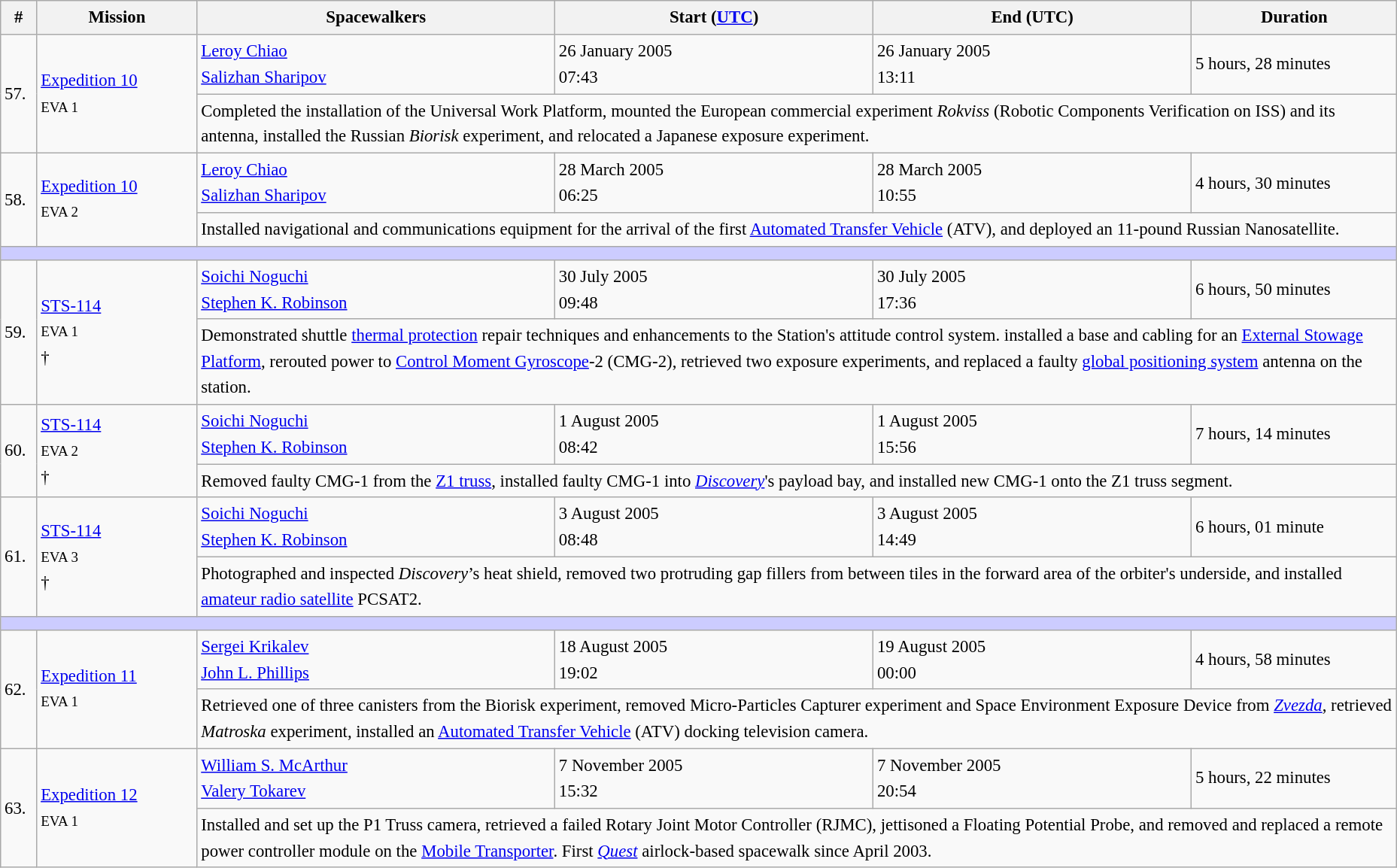<table class="wikitable sortable" style="font-size:0.95em; line-height:1.5em;">
<tr>
<th scope="col" width="25">#</th>
<th scope="col" width="135">Mission</th>
<th scope="col" width="310">Spacewalkers</th>
<th scope="col" width="275">Start (<a href='#'>UTC</a>)</th>
<th scope="col" width="275">End (UTC)</th>
<th scope="col" width="175">Duration</th>
</tr>
<tr>
<td scope="row" rowspan=2>57.</td>
<td rowspan=2><a href='#'>Expedition 10</a><br><small>EVA 1</small><br></td>
<td> <a href='#'>Leroy Chiao</a><br> <a href='#'>Salizhan Sharipov</a></td>
<td>26 January 2005<br>07:43</td>
<td>26 January 2005<br>13:11</td>
<td>5 hours, 28 minutes</td>
</tr>
<tr>
<td colspan=4>Completed the installation of the Universal Work Platform, mounted the European commercial experiment <em>Rokviss</em> (Robotic Components Verification on ISS) and its antenna, installed the Russian <em>Biorisk</em> experiment, and relocated a Japanese exposure experiment.</td>
</tr>
<tr>
<td rowspan=2>58.</td>
<td rowspan=2><a href='#'>Expedition 10</a><br><small>EVA 2</small><br></td>
<td> <a href='#'>Leroy Chiao</a><br> <a href='#'>Salizhan Sharipov</a></td>
<td>28 March 2005<br>06:25</td>
<td>28 March 2005<br>10:55</td>
<td>4 hours, 30 minutes</td>
</tr>
<tr>
<td colspan=4>Installed navigational and communications equipment for the arrival of the first <a href='#'>Automated Transfer Vehicle</a> (ATV), and deployed an 11-pound Russian Nanosatellite.</td>
</tr>
<tr>
<td colspan=7 bgcolor=#ccccff height="5px"></td>
</tr>
<tr>
<td scope="row" rowspan=2>59.</td>
<td rowspan=2><a href='#'>STS-114</a><br><small>EVA 1</small><br>†</td>
<td> <a href='#'>Soichi Noguchi</a><br> <a href='#'>Stephen K. Robinson</a></td>
<td>30 July 2005<br>09:48</td>
<td>30 July 2005<br>17:36</td>
<td>6 hours, 50 minutes</td>
</tr>
<tr>
<td colspan=4>Demonstrated shuttle <a href='#'>thermal protection</a> repair techniques and enhancements to the Station's attitude control system. installed a base and cabling for an <a href='#'>External Stowage Platform</a>, rerouted power to <a href='#'>Control Moment Gyroscope</a>-2 (CMG-2), retrieved two exposure experiments, and replaced a faulty <a href='#'>global positioning system</a> antenna on the station.</td>
</tr>
<tr>
<td scope="row" rowspan=2>60.</td>
<td rowspan=2><a href='#'>STS-114</a><br><small>EVA 2</small><br>†</td>
<td> <a href='#'>Soichi Noguchi</a><br> <a href='#'>Stephen K. Robinson</a></td>
<td>1 August 2005<br>08:42</td>
<td>1 August 2005<br>15:56</td>
<td>7 hours, 14 minutes</td>
</tr>
<tr>
<td colspan=4>Removed faulty CMG-1 from the <a href='#'>Z1 truss</a>, installed faulty CMG-1 into <a href='#'><em>Discovery</em></a>'s payload bay, and installed new CMG-1 onto the Z1 truss segment.</td>
</tr>
<tr>
<td rowspan=2>61.</td>
<td rowspan=2><a href='#'>STS-114</a><br><small>EVA 3</small><br>†</td>
<td> <a href='#'>Soichi Noguchi</a><br> <a href='#'>Stephen K. Robinson</a></td>
<td>3 August 2005<br>08:48</td>
<td>3 August 2005<br>14:49</td>
<td>6 hours, 01 minute</td>
</tr>
<tr>
<td colspan=4>Photographed and inspected <em>Discovery</em>’s heat shield, removed two protruding gap fillers from between tiles in the forward area of the orbiter's underside, and installed <a href='#'>amateur radio satellite</a> PCSAT2.</td>
</tr>
<tr>
<td colspan=7 bgcolor=#ccccff height="5px"></td>
</tr>
<tr>
<td scope="row" rowspan=2>62.</td>
<td rowspan=2><a href='#'>Expedition 11</a><br><small>EVA 1</small><br></td>
<td> <a href='#'>Sergei Krikalev</a><br> <a href='#'>John L. Phillips</a></td>
<td>18 August 2005<br>19:02</td>
<td>19 August 2005<br>00:00</td>
<td>4 hours, 58 minutes</td>
</tr>
<tr>
<td colspan=4>Retrieved one of three canisters from the Biorisk experiment, removed Micro-Particles Capturer experiment and Space Environment Exposure Device from <a href='#'><em>Zvezda</em></a>, retrieved <em>Matroska</em> experiment, installed an <a href='#'>Automated Transfer Vehicle</a> (ATV) docking television camera.</td>
</tr>
<tr>
<td scope="row" rowspan=2>63.</td>
<td rowspan=2><a href='#'>Expedition 12</a><br><small>EVA 1</small></td>
<td> <a href='#'>William S. McArthur</a><br> <a href='#'>Valery Tokarev</a></td>
<td>7 November 2005<br>15:32</td>
<td>7 November 2005<br>20:54</td>
<td>5 hours, 22 minutes</td>
</tr>
<tr>
<td colspan=4>Installed and set up the P1 Truss camera, retrieved a failed Rotary Joint Motor Controller (RJMC), jettisoned a Floating Potential Probe, and removed and replaced a remote power controller module on the <a href='#'>Mobile Transporter</a>. First <a href='#'><em>Quest</em></a> airlock-based spacewalk since April 2003.</td>
</tr>
</table>
